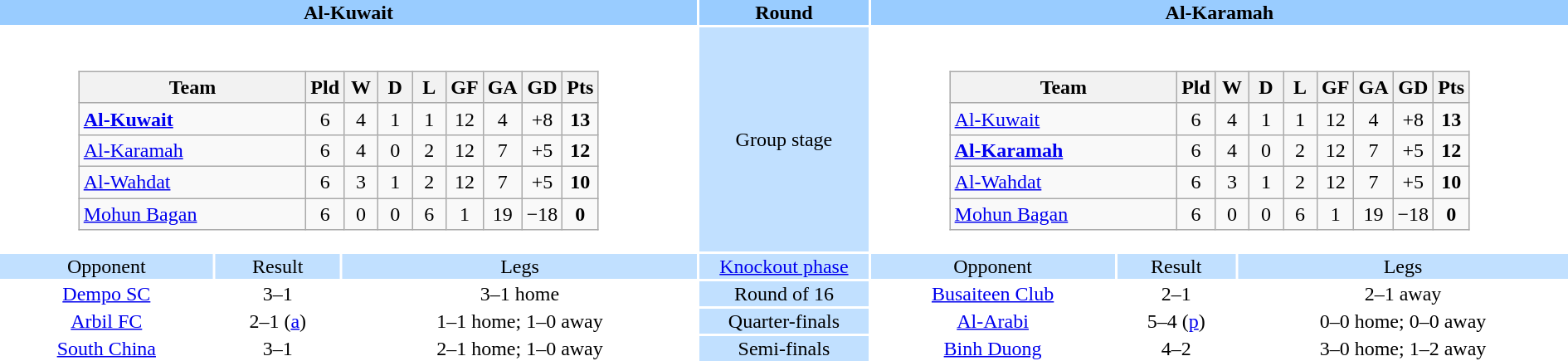<table width="100%" style="text-align:center">
<tr valign=top bgcolor=#99ccff>
<th colspan=3 style="width:1*">Al-Kuwait</th>
<th><strong>Round</strong></th>
<th colspan=3 style="width:1*">Al-Karamah</th>
</tr>
<tr>
<td colspan="3" align=center><br><table class="wikitable" style="text-align:center;">
<tr>
<th width=175>Team</th>
<th width=20 abbr="Played">Pld</th>
<th width=20 abbr="Won">W</th>
<th width=20 abbr="Drawn">D</th>
<th width=20 abbr="Lost">L</th>
<th width=20 abbr="Goals for">GF</th>
<th width=20 abbr="Goals against">GA</th>
<th width=20 abbr="Goal difference">GD</th>
<th width=20 abbr="Points">Pts</th>
</tr>
<tr>
<td align="left"><strong> <a href='#'>Al-Kuwait</a></strong></td>
<td>6</td>
<td>4</td>
<td>1</td>
<td>1</td>
<td>12</td>
<td>4</td>
<td>+8</td>
<td><strong>13</strong></td>
</tr>
<tr>
<td align="left"> <a href='#'>Al-Karamah</a></td>
<td>6</td>
<td>4</td>
<td>0</td>
<td>2</td>
<td>12</td>
<td>7</td>
<td>+5</td>
<td><strong>12</strong></td>
</tr>
<tr>
<td align="left"> <a href='#'>Al-Wahdat</a></td>
<td>6</td>
<td>3</td>
<td>1</td>
<td>2</td>
<td>12</td>
<td>7</td>
<td>+5</td>
<td><strong>10</strong></td>
</tr>
<tr>
<td align="left"> <a href='#'>Mohun Bagan</a></td>
<td>6</td>
<td>0</td>
<td>0</td>
<td>6</td>
<td>1</td>
<td>19</td>
<td>−18</td>
<td><strong>0</strong></td>
</tr>
</table>
</td>
<td bgcolor=#c1e0ff>Group stage</td>
<td colspan=3 align=center><br><table class="wikitable" style="text-align:center;">
<tr>
<th width=175>Team</th>
<th width=20 abbr="Played">Pld</th>
<th width=20 abbr="Won">W</th>
<th width=20 abbr="Drawn">D</th>
<th width=20 abbr="Lost">L</th>
<th width=20 abbr="Goals for">GF</th>
<th width=20 abbr="Goals against">GA</th>
<th width=20 abbr="Goal difference">GD</th>
<th width=20 abbr="Points">Pts</th>
</tr>
<tr>
<td align="left"> <a href='#'>Al-Kuwait</a></td>
<td>6</td>
<td>4</td>
<td>1</td>
<td>1</td>
<td>12</td>
<td>4</td>
<td>+8</td>
<td><strong>13</strong></td>
</tr>
<tr>
<td align="left"><strong> <a href='#'>Al-Karamah</a></strong></td>
<td>6</td>
<td>4</td>
<td>0</td>
<td>2</td>
<td>12</td>
<td>7</td>
<td>+5</td>
<td><strong>12</strong></td>
</tr>
<tr>
<td align="left"> <a href='#'>Al-Wahdat</a></td>
<td>6</td>
<td>3</td>
<td>1</td>
<td>2</td>
<td>12</td>
<td>7</td>
<td>+5</td>
<td><strong>10</strong></td>
</tr>
<tr>
<td align="left"> <a href='#'>Mohun Bagan</a></td>
<td>6</td>
<td>0</td>
<td>0</td>
<td>6</td>
<td>1</td>
<td>19</td>
<td>−18</td>
<td><strong>0</strong></td>
</tr>
</table>
</td>
</tr>
<tr valign=top bgcolor=#c1e0ff>
<td>Opponent</td>
<td>Result</td>
<td>Legs</td>
<td bgcolor=#c1e0ff><a href='#'>Knockout phase</a></td>
<td>Opponent</td>
<td>Result</td>
<td>Legs</td>
</tr>
<tr>
<td> <a href='#'>Dempo SC</a></td>
<td>3–1</td>
<td>3–1 home</td>
<td bgcolor=#c1e0ff>Round of 16</td>
<td> <a href='#'>Busaiteen Club</a></td>
<td>2–1</td>
<td>2–1 away</td>
</tr>
<tr>
<td> <a href='#'>Arbil FC</a></td>
<td>2–1 (<a href='#'>a</a>)</td>
<td>1–1 home; 1–0 away</td>
<td bgcolor=#c1e0ff>Quarter-finals</td>
<td> <a href='#'>Al-Arabi</a></td>
<td>5–4 (<a href='#'>p</a>)</td>
<td>0–0 home; 0–0 away</td>
</tr>
<tr>
<td> <a href='#'>South China</a></td>
<td>3–1</td>
<td>2–1 home; 1–0 away</td>
<td bgcolor=#c1e0ff>Semi-finals</td>
<td> <a href='#'>Binh Duong</a></td>
<td>4–2</td>
<td>3–0 home; 1–2 away</td>
</tr>
</table>
